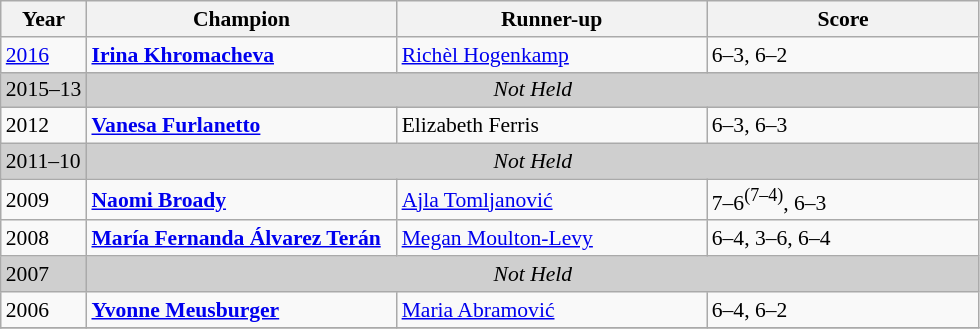<table class="wikitable" style="font-size:90%">
<tr>
<th>Year</th>
<th width="200">Champion</th>
<th width="200">Runner-up</th>
<th width="175">Score</th>
</tr>
<tr>
<td><a href='#'>2016</a></td>
<td> <strong><a href='#'>Irina Khromacheva</a></strong></td>
<td> <a href='#'>Richèl Hogenkamp</a></td>
<td>6–3, 6–2</td>
</tr>
<tr>
<td style="background:#cfcfcf">2015–13</td>
<td colspan=3 align=center style="background:#cfcfcf"><em>Not Held</em></td>
</tr>
<tr>
<td>2012</td>
<td> <strong><a href='#'>Vanesa Furlanetto</a></strong></td>
<td> Elizabeth Ferris</td>
<td>6–3, 6–3</td>
</tr>
<tr>
<td style="background:#cfcfcf">2011–10</td>
<td colspan=3 align=center style="background:#cfcfcf"><em>Not Held</em></td>
</tr>
<tr>
<td>2009</td>
<td> <strong><a href='#'>Naomi Broady</a></strong></td>
<td> <a href='#'>Ajla Tomljanović</a></td>
<td>7–6<sup>(7–4)</sup>, 6–3</td>
</tr>
<tr>
<td>2008</td>
<td> <strong><a href='#'>María Fernanda Álvarez Terán</a></strong></td>
<td> <a href='#'>Megan Moulton-Levy</a></td>
<td>6–4, 3–6, 6–4</td>
</tr>
<tr>
<td style="background:#cfcfcf">2007</td>
<td colspan=3 align=center style="background:#cfcfcf"><em>Not Held</em></td>
</tr>
<tr>
<td>2006</td>
<td> <strong><a href='#'>Yvonne Meusburger</a></strong></td>
<td> <a href='#'>Maria Abramović</a></td>
<td>6–4, 6–2</td>
</tr>
<tr>
</tr>
</table>
